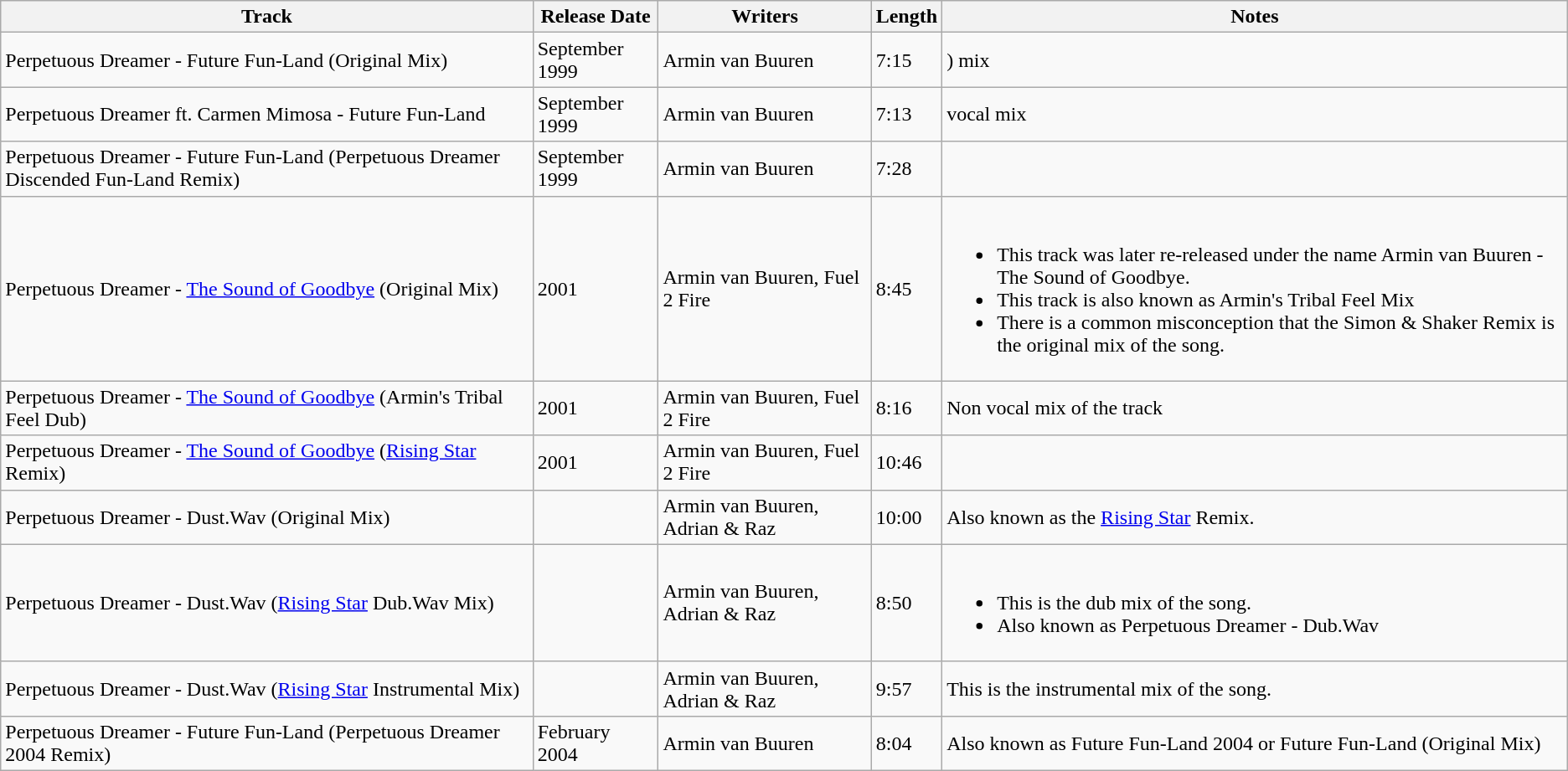<table class="wikitable">
<tr>
<th>Track</th>
<th>Release Date</th>
<th>Writers</th>
<th>Length</th>
<th>Notes</th>
</tr>
<tr>
<td>Perpetuous Dreamer - Future Fun-Land (Original Mix)</td>
<td>September 1999</td>
<td>Armin van Buuren</td>
<td>7:15</td>
<td>) mix </td>
</tr>
<tr>
<td>Perpetuous Dreamer ft. Carmen Mimosa - Future Fun-Land</td>
<td>September 1999</td>
<td>Armin van Buuren</td>
<td>7:13</td>
<td> vocal mix</td>
</tr>
<tr>
<td>Perpetuous Dreamer - Future Fun-Land (Perpetuous Dreamer Discended Fun-Land Remix)</td>
<td>September 1999</td>
<td>Armin van Buuren</td>
<td>7:28</td>
<td></td>
</tr>
<tr>
<td>Perpetuous Dreamer - <a href='#'>The Sound of Goodbye</a> (Original Mix)</td>
<td>2001</td>
<td>Armin van Buuren, Fuel 2 Fire</td>
<td>8:45</td>
<td><br><ul><li>This track was later re-released under the name Armin van Buuren - The Sound of Goodbye.</li><li>This track is also known as Armin's Tribal Feel Mix</li><li>There is a common misconception that the Simon & Shaker Remix is the original mix of the song.</li></ul></td>
</tr>
<tr>
<td>Perpetuous Dreamer - <a href='#'>The Sound of Goodbye</a> (Armin's Tribal Feel Dub)</td>
<td>2001</td>
<td>Armin van Buuren, Fuel 2 Fire</td>
<td>8:16</td>
<td>Non vocal mix of the track</td>
</tr>
<tr>
<td>Perpetuous Dreamer - <a href='#'>The Sound of Goodbye</a> (<a href='#'>Rising Star</a> Remix)</td>
<td>2001</td>
<td>Armin van Buuren, Fuel 2 Fire</td>
<td>10:46</td>
<td></td>
</tr>
<tr>
<td>Perpetuous Dreamer - Dust.Wav (Original Mix)</td>
<td></td>
<td>Armin van Buuren, Adrian & Raz</td>
<td>10:00</td>
<td>Also known as the <a href='#'>Rising Star</a> Remix.</td>
</tr>
<tr>
<td>Perpetuous Dreamer - Dust.Wav (<a href='#'>Rising Star</a> Dub.Wav Mix)</td>
<td></td>
<td>Armin van Buuren, Adrian & Raz</td>
<td>8:50</td>
<td><br><ul><li>This is the dub mix of the song.</li><li>Also known as Perpetuous Dreamer - Dub.Wav</li></ul></td>
</tr>
<tr>
<td>Perpetuous Dreamer - Dust.Wav (<a href='#'>Rising Star</a> Instrumental Mix)</td>
<td></td>
<td>Armin van Buuren, Adrian & Raz</td>
<td>9:57</td>
<td>This is the instrumental mix of the song.</td>
</tr>
<tr>
<td>Perpetuous Dreamer - Future Fun-Land (Perpetuous Dreamer 2004 Remix)</td>
<td>February 2004</td>
<td>Armin van Buuren</td>
<td>8:04</td>
<td>Also known as Future Fun-Land 2004 or Future Fun-Land (Original Mix)</td>
</tr>
</table>
